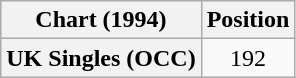<table class="wikitable plainrowheaders" style="text-align:center">
<tr>
<th scope="col">Chart (1994)</th>
<th scope="col">Position</th>
</tr>
<tr>
<th scope="row">UK Singles (OCC)</th>
<td>192</td>
</tr>
</table>
